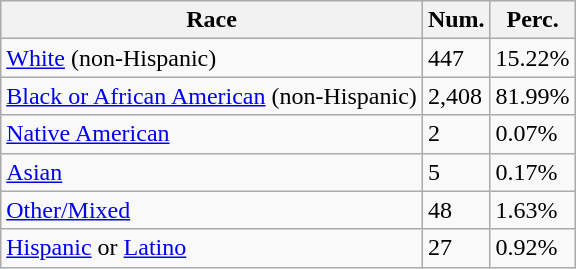<table class="wikitable">
<tr>
<th>Race</th>
<th>Num.</th>
<th>Perc.</th>
</tr>
<tr>
<td><a href='#'>White</a> (non-Hispanic)</td>
<td>447</td>
<td>15.22%</td>
</tr>
<tr>
<td><a href='#'>Black or African American</a> (non-Hispanic)</td>
<td>2,408</td>
<td>81.99%</td>
</tr>
<tr>
<td><a href='#'>Native American</a></td>
<td>2</td>
<td>0.07%</td>
</tr>
<tr>
<td><a href='#'>Asian</a></td>
<td>5</td>
<td>0.17%</td>
</tr>
<tr>
<td><a href='#'>Other/Mixed</a></td>
<td>48</td>
<td>1.63%</td>
</tr>
<tr>
<td><a href='#'>Hispanic</a> or <a href='#'>Latino</a></td>
<td>27</td>
<td>0.92%</td>
</tr>
</table>
